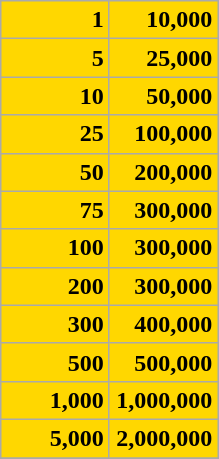<table class="wikitable" style="background: gold; text-align: right">
<tr>
<td width=65px><strong>1</strong></td>
<td width=65px><strong>10,000</strong></td>
</tr>
<tr>
<td><strong>5</strong></td>
<td><strong>25,000</strong></td>
</tr>
<tr>
<td><strong>10</strong></td>
<td><strong>50,000</strong></td>
</tr>
<tr>
<td><strong>25</strong></td>
<td><strong>100,000</strong></td>
</tr>
<tr>
<td><strong>50</strong></td>
<td><strong>200,000</strong></td>
</tr>
<tr>
<td><strong>75</strong></td>
<td><strong>300,000</strong></td>
</tr>
<tr>
<td><strong>100</strong></td>
<td><strong>300,000</strong></td>
</tr>
<tr>
<td><strong>200</strong></td>
<td><strong>300,000</strong></td>
</tr>
<tr>
<td><strong>300</strong></td>
<td><strong>400,000</strong></td>
</tr>
<tr>
<td><strong>500</strong></td>
<td><strong>500,000</strong></td>
</tr>
<tr>
<td><strong>1,000</strong></td>
<td><strong>1,000,000</strong></td>
</tr>
<tr>
<td><strong>5,000</strong></td>
<td><strong>2,000,000</strong></td>
</tr>
<tr>
</tr>
</table>
